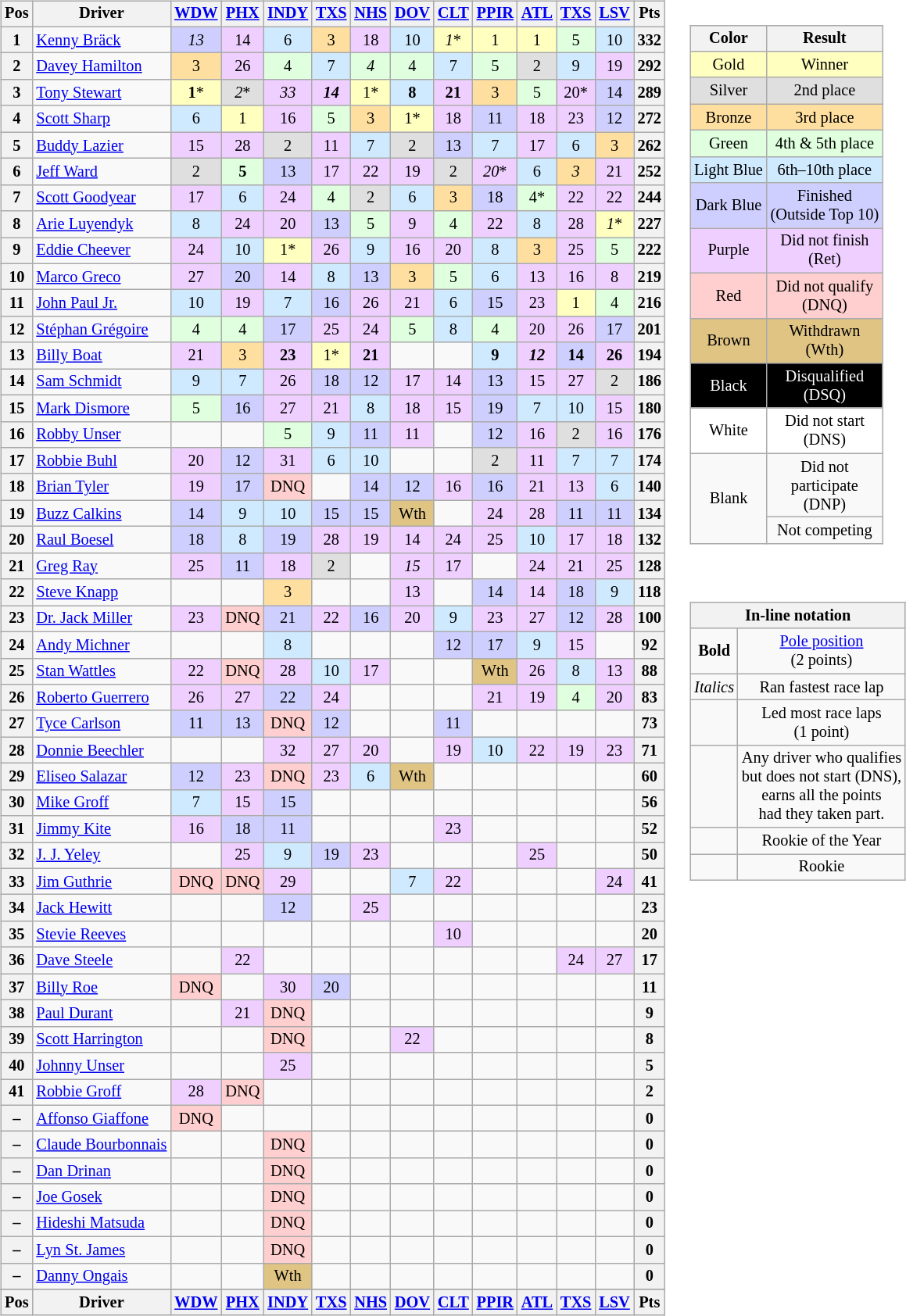<table>
<tr>
<td><br><table class="wikitable" style="font-size: 85%">
<tr valign="top">
<th valign="middle">Pos</th>
<th valign="middle">Driver</th>
<th><a href='#'>WDW</a><br></th>
<th><a href='#'>PHX</a><br></th>
<th><a href='#'>INDY</a><br></th>
<th><a href='#'>TXS</a><br></th>
<th><a href='#'>NHS</a><br></th>
<th><a href='#'>DOV</a><br></th>
<th><a href='#'>CLT</a><br></th>
<th><a href='#'>PPIR</a><br></th>
<th><a href='#'>ATL</a><br></th>
<th><a href='#'>TXS</a><br></th>
<th><a href='#'>LSV</a><br></th>
<th valign="middle">Pts</th>
</tr>
<tr>
<th>1</th>
<td> <a href='#'>Kenny Bräck</a></td>
<td style="background:#CFCFFF;" align=center><em>13</em></td>
<td style="background:#EFCFFF;" align=center>14</td>
<td style="background:#CFEAFF;" align=center>6</td>
<td style="background:#FFDF9F;" align=center>3</td>
<td style="background:#EFCFFF;" align=center>18</td>
<td style="background:#CFEAFF;" align=center>10</td>
<td style="background:#FFFFBF;" align=center><em>1</em>*</td>
<td style="background:#FFFFBF;" align=center>1</td>
<td style="background:#FFFFBF;" align=center>1</td>
<td style="background:#DFFFDF;" align=center>5</td>
<td style="background:#CFEAFF;" align=center>10</td>
<th>332</th>
</tr>
<tr>
<th>2</th>
<td> <a href='#'>Davey Hamilton</a></td>
<td style="background:#FFDF9F;" align=center>3</td>
<td style="background:#EFCFFF;" align=center>26</td>
<td style="background:#DFFFDF;" align=center>4</td>
<td style="background:#CFEAFF;" align=center>7</td>
<td style="background:#DFFFDF;" align=center><em>4</em></td>
<td style="background:#DFFFDF;" align=center>4</td>
<td style="background:#CFEAFF;" align=center>7</td>
<td style="background:#DFFFDF;" align=center>5</td>
<td style="background:#DFDFDF;" align=center>2</td>
<td style="background:#CFEAFF;" align=center>9</td>
<td style="background:#EFCFFF;" align=center>19</td>
<th>292</th>
</tr>
<tr>
<th>3</th>
<td> <a href='#'>Tony Stewart</a></td>
<td style="background:#FFFFBF;" align=center><strong>1</strong>*</td>
<td style="background:#DFDFDF;" align=center><em>2</em>*</td>
<td style="background:#EFCFFF;" align=center><em>33</em></td>
<td style="background:#EFCFFF;" align=center><strong><em>14</em></strong></td>
<td style="background:#FFFFBF;" align=center>1*</td>
<td style="background:#CFEAFF;" align=center><strong>8</strong></td>
<td style="background:#EFCFFF;" align=center><strong>21</strong></td>
<td style="background:#FFDF9F;" align=center>3</td>
<td style="background:#DFFFDF;" align=center>5</td>
<td style="background:#EFCFFF;" align=center>20*</td>
<td style="background:#CFCFFF;" align=center>14</td>
<th>289</th>
</tr>
<tr>
<th>4</th>
<td> <a href='#'>Scott Sharp</a></td>
<td style="background:#CFEAFF;" align=center>6</td>
<td style="background:#FFFFBF;" align=center>1</td>
<td style="background:#EFCFFF;" align=center>16</td>
<td style="background:#DFFFDF;" align=center>5</td>
<td style="background:#FFDF9F;" align=center>3</td>
<td style="background:#FFFFBF;" align=center>1*</td>
<td style="background:#EFCFFF;" align=center>18</td>
<td style="background:#CFCFFF;" align=center>11</td>
<td style="background:#EFCFFF;" align=center>18</td>
<td style="background:#EFCFFF;" align=center>23</td>
<td style="background:#CFCFFF;" align=center>12</td>
<th>272</th>
</tr>
<tr>
<th>5</th>
<td> <a href='#'>Buddy Lazier</a></td>
<td style="background:#EFCFFF;" align=center>15</td>
<td style="background:#EFCFFF;" align=center>28</td>
<td style="background:#DFDFDF;" align=center>2</td>
<td style="background:#EFCFFF;" align=center>11</td>
<td style="background:#CFEAFF;" align=center>7</td>
<td style="background:#DFDFDF;" align=center>2</td>
<td style="background:#CFCFFF;" align=center>13</td>
<td style="background:#CFEAFF;" align=center>7</td>
<td style="background:#EFCFFF;" align=center>17</td>
<td style="background:#CFEAFF;" align=center>6</td>
<td style="background:#FFDF9F;" align=center>3</td>
<th>262</th>
</tr>
<tr>
<th>6</th>
<td> <a href='#'>Jeff Ward</a></td>
<td style="background:#DFDFDF;" align=center>2</td>
<td style="background:#DFFFDF;" align=center><strong>5</strong></td>
<td style="background:#CFCFFF;" align=center>13</td>
<td style="background:#EFCFFF;" align=center>17</td>
<td style="background:#EFCFFF;" align=center>22</td>
<td style="background:#EFCFFF;" align=center>19</td>
<td style="background:#DFDFDF;" align=center>2</td>
<td style="background:#EFCFFF;" align=center><em>20</em>*</td>
<td style="background:#CFEAFF;" align=center>6</td>
<td style="background:#FFDF9F;" align=center><em>3</em></td>
<td style="background:#EFCFFF;" align=center>21</td>
<th>252</th>
</tr>
<tr>
<th>7</th>
<td> <a href='#'>Scott Goodyear</a></td>
<td style="background:#EFCFFF;" align=center>17</td>
<td style="background:#CFEAFF;" align=center>6</td>
<td style="background:#EFCFFF;" align=center>24</td>
<td style="background:#DFFFDF;" align=center>4</td>
<td style="background:#DFDFDF;" align=center>2</td>
<td style="background:#CFEAFF;" align=center>6</td>
<td style="background:#FFDF9F;" align=center>3</td>
<td style="background:#CFCFFF;" align=center>18</td>
<td style="background:#DFFFDF;" align=center>4*</td>
<td style="background:#EFCFFF;" align=center>22</td>
<td style="background:#EFCFFF;" align=center>22</td>
<th>244</th>
</tr>
<tr>
<th>8</th>
<td> <a href='#'>Arie Luyendyk</a></td>
<td style="background:#CFEAFF;" align=center>8</td>
<td style="background:#EFCFFF;" align=center>24</td>
<td style="background:#EFCFFF;" align=center>20</td>
<td style="background:#CFCFFF;" align=center>13</td>
<td style="background:#DFFFDF;" align=center>5</td>
<td style="background:#EFCFFF;" align=center>9</td>
<td style="background:#DFFFDF;" align=center>4</td>
<td style="background:#EFCFFF;" align=center>22</td>
<td style="background:#CFEAFF;" align=center>8</td>
<td style="background:#EFCFFF;" align=center>28</td>
<td style="background:#FFFFBF;" align=center><em>1</em>*</td>
<th>227</th>
</tr>
<tr>
<th>9</th>
<td> <a href='#'>Eddie Cheever</a></td>
<td style="background:#EFCFFF;" align=center>24</td>
<td style="background:#CFEAFF;" align=center>10</td>
<td style="background:#FFFFBF;" align=center>1*</td>
<td style="background:#EFCFFF;" align=center>26</td>
<td style="background:#CFEAFF;" align=center>9</td>
<td style="background:#EFCFFF;" align=center>16</td>
<td style="background:#EFCFFF;" align=center>20</td>
<td style="background:#CFEAFF;" align=center>8</td>
<td style="background:#FFDF9F;" align=center>3</td>
<td style="background:#EFCFFF;" align=center>25</td>
<td style="background:#DFFFDF;" align=center>5</td>
<th>222</th>
</tr>
<tr>
<th>10</th>
<td> <a href='#'>Marco Greco</a></td>
<td style="background:#EFCFFF;" align=center>27</td>
<td style="background:#CFCFFF;" align=center>20</td>
<td style="background:#EFCFFF;" align=center>14</td>
<td style="background:#CFEAFF;" align=center>8</td>
<td style="background:#CFCFFF;" align=center>13</td>
<td style="background:#FFDF9F;" align=center>3</td>
<td style="background:#DFFFDF;" align=center>5</td>
<td style="background:#CFEAFF;" align=center>6</td>
<td style="background:#EFCFFF;" align=center>13</td>
<td style="background:#EFCFFF;" align=center>16</td>
<td style="background:#EFCFFF;" align=center>8</td>
<th>219</th>
</tr>
<tr>
<th>11</th>
<td> <a href='#'>John Paul Jr.</a></td>
<td style="background:#CFEAFF;" align=center>10</td>
<td style="background:#EFCFFF;" align=center>19</td>
<td style="background:#CFEAFF;" align=center>7</td>
<td style="background:#CFCFFF;" align=center>16</td>
<td style="background:#EFCFFF;" align=center>26</td>
<td style="background:#EFCFFF;" align=center>21</td>
<td style="background:#CFEAFF;" align=center>6</td>
<td style="background:#CFCFFF;" align=center>15</td>
<td style="background:#EFCFFF;" align=center>23</td>
<td style="background:#FFFFBF;" align=center>1</td>
<td style="background:#DFFFDF;" align=center>4</td>
<th>216</th>
</tr>
<tr>
<th>12</th>
<td> <a href='#'>Stéphan Grégoire</a></td>
<td style="background:#DFFFDF;" align=center>4</td>
<td style="background:#DFFFDF;" align=center>4</td>
<td style="background:#CFCFFF;" align=center>17</td>
<td style="background:#EFCFFF;" align=center>25</td>
<td style="background:#EFCFFF;" align=center>24</td>
<td style="background:#DFFFDF;" align=center>5</td>
<td style="background:#CFEAFF;" align=center>8</td>
<td style="background:#DFFFDF;" align=center>4</td>
<td style="background:#EFCFFF;" align=center>20</td>
<td style="background:#EFCFFF;" align=center>26</td>
<td style="background:#CFCFFF;" align=center>17</td>
<th>201</th>
</tr>
<tr>
<th>13</th>
<td> <a href='#'>Billy Boat</a></td>
<td style="background:#EFCFFF;" align=center>21</td>
<td style="background:#FFDF9F;" align=center>3</td>
<td style="background:#EFCFFF;" align=center><strong>23</strong></td>
<td style="background:#FFFFBF;" align=center>1*</td>
<td style="background:#EFCFFF;" align=center><strong>21</strong></td>
<td></td>
<td></td>
<td style="background:#CFEAFF;" align=center><strong>9</strong></td>
<td style="background:#EFCFFF;" align=center><strong><em>12</em></strong></td>
<td style="background:#CFCFFF;" align=center><strong>14</strong></td>
<td style="background:#EFCFFF;" align=center><strong>26</strong></td>
<th>194</th>
</tr>
<tr>
<th>14</th>
<td> <a href='#'>Sam Schmidt</a></td>
<td style="background:#CFEAFF;" align=center>9</td>
<td style="background:#CFEAFF;" align=center>7</td>
<td style="background:#EFCFFF;" align=center>26</td>
<td style="background:#CFCFFF;" align=center>18</td>
<td style="background:#CFCFFF;" align=center>12</td>
<td style="background:#EFCFFF;" align=center>17</td>
<td style="background:#EFCFFF;" align=center>14</td>
<td style="background:#CFCFFF;" align=center>13</td>
<td style="background:#EFCFFF;" align=center>15</td>
<td style="background:#EFCFFF;" align=center>27</td>
<td style="background:#DFDFDF;" align=center>2</td>
<th>186</th>
</tr>
<tr>
<th>15</th>
<td> <a href='#'>Mark Dismore</a></td>
<td style="background:#DFFFDF;" align=center>5</td>
<td style="background:#CFCFFF;" align=center>16</td>
<td style="background:#EFCFFF;" align=center>27</td>
<td style="background:#EFCFFF;" align=center>21</td>
<td style="background:#CFEAFF;" align=center>8</td>
<td style="background:#EFCFFF;" align=center>18</td>
<td style="background:#EFCFFF;" align=center>15</td>
<td style="background:#CFCFFF;" align=center>19</td>
<td style="background:#CFEAFF;" align=center>7</td>
<td style="background:#CFEAFF;" align=center>10</td>
<td style="background:#EFCFFF;" align=center>15</td>
<th>180</th>
</tr>
<tr>
<th>16</th>
<td> <a href='#'>Robby Unser</a> </td>
<td></td>
<td></td>
<td style="background:#DFFFDF;" align=center>5</td>
<td style="background:#CFEAFF;" align=center>9</td>
<td style="background:#CFCFFF;" align=center>11</td>
<td style="background:#EFCFFF;" align=center>11</td>
<td></td>
<td style="background:#CFCFFF;" align=center>12</td>
<td style="background:#EFCFFF;" align=center>16</td>
<td style="background:#DFDFDF;" align=center>2</td>
<td style="background:#EFCFFF;" align=center>16</td>
<th>176</th>
</tr>
<tr>
<th>17</th>
<td> <a href='#'>Robbie Buhl</a></td>
<td style="background:#EFCFFF;" align=center>20</td>
<td style="background:#CFCFFF;" align=center>12</td>
<td style="background:#EFCFFF;" align=center>31</td>
<td style="background:#CFEAFF;" align=center>6</td>
<td style="background:#CFEAFF;" align=center>10</td>
<td></td>
<td></td>
<td style="background:#DFDFDF;" align=center>2</td>
<td style="background:#EFCFFF;" align=center>11</td>
<td style="background:#CFEAFF;" align=center>7</td>
<td style="background:#CFEAFF;" align=center>7</td>
<th>174</th>
</tr>
<tr>
<th>18</th>
<td> <a href='#'>Brian Tyler</a> </td>
<td style="background:#EFCFFF;" align=center>19</td>
<td style="background:#CFCFFF;" align=center>17</td>
<td style="background:#FFCFCF;" align=center>DNQ</td>
<td></td>
<td style="background:#CFCFFF;" align=center>14</td>
<td style="background:#CFCFFF;" align=center>12</td>
<td style="background:#EFCFFF;" align=center>16</td>
<td style="background:#CFCFFF;" align=center>16</td>
<td style="background:#EFCFFF;" align=center>21</td>
<td style="background:#EFCFFF;" align=center>13</td>
<td style="background:#CFEAFF;" align=center>6</td>
<th>140</th>
</tr>
<tr>
<th>19</th>
<td> <a href='#'>Buzz Calkins</a></td>
<td style="background:#CFCFFF;" align=center>14</td>
<td style="background:#CFEAFF;" align=center>9</td>
<td style="background:#CFEAFF;" align=center>10</td>
<td style="background:#CFCFFF;" align=center>15</td>
<td style="background:#CFCFFF;" align=center>15</td>
<td style="background:#DFC484;" align=center>Wth</td>
<td></td>
<td style="background:#EFCFFF;" align=center>24</td>
<td style="background:#EFCFFF;" align=center>28</td>
<td style="background:#CFCFFF;" align=center>11</td>
<td style="background:#CFCFFF;" align=center>11</td>
<th>134</th>
</tr>
<tr>
<th>20</th>
<td> <a href='#'>Raul Boesel</a></td>
<td style="background:#CFCFFF;" align=center>18</td>
<td style="background:#CFEAFF;" align=center>8</td>
<td style="background:#CFCFFF;" align=center>19</td>
<td style="background:#EFCFFF;" align=center>28</td>
<td style="background:#EFCFFF;" align=center>19</td>
<td style="background:#EFCFFF;" align=center>14</td>
<td style="background:#EFCFFF;" align=center>24</td>
<td style="background:#EFCFFF;" align=center>25</td>
<td style="background:#CFEAFF;" align=center>10</td>
<td style="background:#EFCFFF;" align=center>17</td>
<td style="background:#EFCFFF;" align=center>18</td>
<th>132</th>
</tr>
<tr>
<th>21</th>
<td> <a href='#'>Greg Ray</a></td>
<td style="background:#EFCFFF;" align=center>25</td>
<td style="background:#CFCFFF;" align=center>11</td>
<td style="background:#EFCFFF;" align=center>18</td>
<td style="background:#DFDFDF;" align=center>2</td>
<td></td>
<td style="background:#EFCFFF;" align=center><em>15</em></td>
<td style="background:#EFCFFF;" align=center>17</td>
<td></td>
<td style="background:#EFCFFF;" align=center>24</td>
<td style="background:#EFCFFF;" align=center>21</td>
<td style="background:#EFCFFF;" align=center>25</td>
<th>128</th>
</tr>
<tr>
<th>22</th>
<td> <a href='#'>Steve Knapp</a> </td>
<td></td>
<td></td>
<td style="background:#FFDF9F;" align=center>3</td>
<td></td>
<td></td>
<td style="background:#EFCFFF;" align=center>13</td>
<td></td>
<td style="background:#CFCFFF;" align=center>14</td>
<td style="background:#EFCFFF;" align=center>14</td>
<td style="background:#CFCFFF;" align=center>18</td>
<td style="background:#CFEAFF;" align=center>9</td>
<th>118</th>
</tr>
<tr>
<th>23</th>
<td> <a href='#'>Dr. Jack Miller</a></td>
<td style="background:#EFCFFF;" align=center>23</td>
<td style="background:#FFCFCF;" align=center>DNQ</td>
<td style="background:#CFCFFF;" align=center>21</td>
<td style="background:#EFCFFF;" align=center>22</td>
<td style="background:#CFCFFF;" align=center>16</td>
<td style="background:#EFCFFF;" align=center>20</td>
<td style="background:#CFEAFF;" align=center>9</td>
<td style="background:#EFCFFF;" align=center>23</td>
<td style="background:#EFCFFF;" align=center>27</td>
<td style="background:#CFCFFF;" align=center>12</td>
<td style="background:#EFCFFF;" align=center>28</td>
<th>100</th>
</tr>
<tr>
<th>24</th>
<td> <a href='#'>Andy Michner</a> </td>
<td></td>
<td></td>
<td style="background:#CFEAFF;" align=center>8</td>
<td></td>
<td></td>
<td></td>
<td style="background:#CFCFFF;" align=center>12</td>
<td style="background:#CFCFFF;" align=center>17</td>
<td style="background:#CFEAFF;" align=center>9</td>
<td style="background:#EFCFFF;" align=center>15</td>
<td></td>
<th>92</th>
</tr>
<tr>
<th>25</th>
<td> <a href='#'>Stan Wattles</a></td>
<td style="background:#EFCFFF;" align=center>22</td>
<td style="background:#FFCFCF;" align=center>DNQ</td>
<td style="background:#EFCFFF;" align=center>28</td>
<td style="background:#CFEAFF;" align=center>10</td>
<td style="background:#EFCFFF;" align=center>17</td>
<td></td>
<td></td>
<td style="background:#DFC484;" align=center>Wth</td>
<td style="background:#EFCFFF;" align=center>26</td>
<td style="background:#CFEAFF;" align=center>8</td>
<td style="background:#EFCFFF;" align=center>13</td>
<th>88</th>
</tr>
<tr>
<th>26</th>
<td> <a href='#'>Roberto Guerrero</a></td>
<td style="background:#EFCFFF;" align=center>26</td>
<td style="background:#EFCFFF;" align=center>27</td>
<td style="background:#CFCFFF;" align=center>22</td>
<td style="background:#EFCFFF;" align=center>24</td>
<td></td>
<td></td>
<td></td>
<td style="background:#EFCFFF;" align=center>21</td>
<td style="background:#EFCFFF;" align=center>19</td>
<td style="background:#DFFFDF;" align=center>4</td>
<td style="background:#EFCFFF;" align=center>20</td>
<th>83</th>
</tr>
<tr>
<th>27</th>
<td> <a href='#'>Tyce Carlson</a></td>
<td style="background:#CFCFFF;" align=center>11</td>
<td style="background:#CFCFFF;" align=center>13</td>
<td style="background:#FFCFCF;" align=center>DNQ</td>
<td style="background:#CFCFFF;" align=center>12</td>
<td></td>
<td></td>
<td style="background:#CFCFFF;" align=center>11</td>
<td></td>
<td></td>
<td></td>
<td></td>
<th>73</th>
</tr>
<tr>
<th>28</th>
<td> <a href='#'>Donnie Beechler</a> </td>
<td></td>
<td></td>
<td style="background:#EFCFFF;" align=center>32</td>
<td style="background:#EFCFFF;" align=center>27</td>
<td style="background:#EFCFFF;" align=center>20</td>
<td></td>
<td style="background:#EFCFFF;" align=center>19</td>
<td style="background:#CFEAFF;" align=center>10</td>
<td style="background:#EFCFFF;" align=center>22</td>
<td style="background:#EFCFFF;" align=center>19</td>
<td style="background:#EFCFFF;" align=center>23</td>
<th>71</th>
</tr>
<tr>
<th>29</th>
<td> <a href='#'>Eliseo Salazar</a></td>
<td style="background:#CFCFFF;" align=center>12</td>
<td style="background:#EFCFFF;" align=center>23</td>
<td style="background:#FFCFCF;" align=center>DNQ</td>
<td style="background:#EFCFFF;" align=center>23</td>
<td style="background:#CFEAFF;" align=center>6</td>
<td style="background:#DFC484;" align=center>Wth</td>
<td></td>
<td></td>
<td></td>
<td></td>
<td></td>
<th>60</th>
</tr>
<tr>
<th>30</th>
<td> <a href='#'>Mike Groff</a></td>
<td style="background:#CFEAFF;" align=center>7</td>
<td style="background:#EFCFFF;" align=center>15</td>
<td style="background:#CFCFFF;" align=center>15</td>
<td></td>
<td></td>
<td></td>
<td></td>
<td></td>
<td></td>
<td></td>
<td></td>
<th>56</th>
</tr>
<tr>
<th>31</th>
<td> <a href='#'>Jimmy Kite</a></td>
<td style="background:#EFCFFF;" align=center>16</td>
<td style="background:#CFCFFF;" align=center>18</td>
<td style="background:#CFCFFF;" align=center>11</td>
<td></td>
<td></td>
<td></td>
<td style="background:#EFCFFF;" align=center>23</td>
<td></td>
<td></td>
<td></td>
<td></td>
<th>52</th>
</tr>
<tr>
<th>32</th>
<td> <a href='#'>J. J. Yeley</a> </td>
<td></td>
<td style="background:#EFCFFF;" align=center>25</td>
<td style="background:#CFEAFF;" align=center>9</td>
<td style="background:#CFCFFF;" align=center>19</td>
<td style="background:#EFCFFF;" align=center>23</td>
<td></td>
<td></td>
<td></td>
<td style="background:#EFCFFF;" align=center>25</td>
<td></td>
<td></td>
<th>50</th>
</tr>
<tr>
<th>33</th>
<td> <a href='#'>Jim Guthrie</a></td>
<td style="background:#FFCFCF;" align=center>DNQ</td>
<td style="background:#FFCFCF;" align=center>DNQ</td>
<td style="background:#EFCFFF;" align=center>29</td>
<td></td>
<td></td>
<td style="background:#CFEAFF;" align=center>7</td>
<td style="background:#EFCFFF;" align=center>22</td>
<td></td>
<td></td>
<td></td>
<td style="background:#EFCFFF;" align=center>24</td>
<th>41</th>
</tr>
<tr>
<th>34</th>
<td> <a href='#'>Jack Hewitt</a> </td>
<td></td>
<td></td>
<td style="background:#CFCFFF;" align=center>12</td>
<td></td>
<td style="background:#EFCFFF;" align=center>25</td>
<td></td>
<td></td>
<td></td>
<td></td>
<td></td>
<td></td>
<th>23</th>
</tr>
<tr>
<th>35</th>
<td> <a href='#'>Stevie Reeves</a> </td>
<td></td>
<td></td>
<td></td>
<td></td>
<td></td>
<td></td>
<td style="background:#EFCFFF;" align=center>10</td>
<td></td>
<td></td>
<td></td>
<td></td>
<th>20</th>
</tr>
<tr>
<th>36</th>
<td> <a href='#'>Dave Steele</a> </td>
<td></td>
<td style="background:#EFCFFF;" align=center>22</td>
<td></td>
<td></td>
<td></td>
<td></td>
<td></td>
<td></td>
<td></td>
<td style="background:#EFCFFF;" align=center>24</td>
<td style="background:#EFCFFF;" align=center>27</td>
<th>17</th>
</tr>
<tr>
<th>37</th>
<td> <a href='#'>Billy Roe</a></td>
<td style="background:#FFCFCF;" align=center>DNQ</td>
<td></td>
<td style="background:#EFCFFF;" align=center>30</td>
<td style="background:#CFCFFF;" align=center>20</td>
<td></td>
<td></td>
<td></td>
<td></td>
<td></td>
<td></td>
<td></td>
<th>11</th>
</tr>
<tr>
<th>38</th>
<td> <a href='#'>Paul Durant</a></td>
<td></td>
<td style="background:#EFCFFF;" align=center>21</td>
<td style="background:#FFCFCF;" align=center>DNQ</td>
<td></td>
<td></td>
<td></td>
<td></td>
<td></td>
<td></td>
<td></td>
<td></td>
<th>9</th>
</tr>
<tr>
<th>39</th>
<td> <a href='#'>Scott Harrington</a> </td>
<td></td>
<td></td>
<td style="background:#FFCFCF;" align=center>DNQ</td>
<td></td>
<td></td>
<td style="background:#EFCFFF;" align=center>22</td>
<td></td>
<td></td>
<td></td>
<td></td>
<td></td>
<th>8</th>
</tr>
<tr>
<th>40</th>
<td> <a href='#'>Johnny Unser</a></td>
<td></td>
<td></td>
<td style="background:#EFCFFF;" align=center>25</td>
<td></td>
<td></td>
<td></td>
<td></td>
<td></td>
<td></td>
<td></td>
<td></td>
<th>5</th>
</tr>
<tr>
<th>41</th>
<td> <a href='#'>Robbie Groff</a></td>
<td style="background:#EFCFFF;" align=center>28</td>
<td style="background:#FFCFCF;" align=center>DNQ</td>
<td></td>
<td></td>
<td></td>
<td></td>
<td></td>
<td></td>
<td></td>
<td></td>
<td></td>
<th>2</th>
</tr>
<tr>
<th>–</th>
<td> <a href='#'>Affonso Giaffone</a></td>
<td style="background:#FFCFCF;" align=center>DNQ</td>
<td></td>
<td></td>
<td></td>
<td></td>
<td></td>
<td></td>
<td></td>
<td></td>
<td></td>
<td></td>
<th>0</th>
</tr>
<tr>
<th>–</th>
<td> <a href='#'>Claude Bourbonnais</a></td>
<td></td>
<td></td>
<td style="background:#FFCFCF;" align=center>DNQ</td>
<td></td>
<td></td>
<td></td>
<td></td>
<td></td>
<td></td>
<td></td>
<td></td>
<th>0</th>
</tr>
<tr>
<th>–</th>
<td> <a href='#'>Dan Drinan</a> </td>
<td></td>
<td></td>
<td style="background:#FFCFCF;" align=center>DNQ</td>
<td></td>
<td></td>
<td></td>
<td></td>
<td></td>
<td></td>
<td></td>
<td></td>
<th>0</th>
</tr>
<tr>
<th>–</th>
<td> <a href='#'>Joe Gosek</a> </td>
<td></td>
<td></td>
<td style="background:#FFCFCF;" align=center>DNQ</td>
<td></td>
<td></td>
<td></td>
<td></td>
<td></td>
<td></td>
<td></td>
<td></td>
<th>0</th>
</tr>
<tr>
<th>–</th>
<td> <a href='#'>Hideshi Matsuda</a></td>
<td></td>
<td></td>
<td style="background:#FFCFCF;" align=center>DNQ</td>
<td></td>
<td></td>
<td></td>
<td></td>
<td></td>
<td></td>
<td></td>
<td></td>
<th>0</th>
</tr>
<tr>
<th>–</th>
<td> <a href='#'>Lyn St. James</a></td>
<td></td>
<td></td>
<td style="background:#FFCFCF;" align=center>DNQ</td>
<td></td>
<td></td>
<td></td>
<td></td>
<td></td>
<td></td>
<td></td>
<td></td>
<th>0</th>
</tr>
<tr>
<th>–</th>
<td> <a href='#'>Danny Ongais</a></td>
<td></td>
<td></td>
<td style="background:#DFC484;" align=center>Wth</td>
<td></td>
<td></td>
<td></td>
<td></td>
<td></td>
<td></td>
<td></td>
<td></td>
<th>0</th>
</tr>
<tr>
</tr>
<tr valign="top">
<th valign="middle">Pos</th>
<th valign="middle">Driver</th>
<th><a href='#'>WDW</a><br></th>
<th><a href='#'>PHX</a><br></th>
<th><a href='#'>INDY</a><br></th>
<th><a href='#'>TXS</a><br></th>
<th><a href='#'>NHS</a><br></th>
<th><a href='#'>DOV</a><br></th>
<th><a href='#'>CLT</a><br></th>
<th><a href='#'>PPIR</a><br></th>
<th><a href='#'>ATL</a><br></th>
<th><a href='#'>TXS</a><br></th>
<th><a href='#'>LSV</a><br></th>
<th valign="middle">Pts</th>
</tr>
</table>
</td>
<td valign="top"><br><table>
<tr>
<td><br><table style="margin-right:0; font-size:85%; text-align:center;" class="wikitable">
<tr>
<th>Color</th>
<th>Result</th>
</tr>
<tr style="background:#FFFFBF;">
<td>Gold</td>
<td>Winner</td>
</tr>
<tr style="background:#DFDFDF;">
<td>Silver</td>
<td>2nd place</td>
</tr>
<tr style="background:#FFDF9F;">
<td>Bronze</td>
<td>3rd place</td>
</tr>
<tr style="background:#DFFFDF;">
<td>Green</td>
<td>4th & 5th place</td>
</tr>
<tr style="background:#CFEAFF;">
<td>Light Blue</td>
<td>6th–10th place</td>
</tr>
<tr style="background:#CFCFFF;">
<td>Dark Blue</td>
<td>Finished<br>(Outside Top 10)</td>
</tr>
<tr style="background:#EFCFFF;">
<td>Purple</td>
<td>Did not finish<br>(Ret)</td>
</tr>
<tr style="background:#FFCFCF;">
<td>Red</td>
<td>Did not qualify<br>(DNQ)</td>
</tr>
<tr style="background:#DFC484;">
<td>Brown</td>
<td>Withdrawn<br>(Wth)</td>
</tr>
<tr style="background:#000000; color:white">
<td>Black</td>
<td>Disqualified<br>(DSQ)</td>
</tr>
<tr style="background:#FFFFFF;">
<td rowspan="1">White</td>
<td>Did not start<br>(DNS)</td>
</tr>
<tr>
<td rowspan=2>Blank</td>
<td>Did not<br>participate<br>(DNP)</td>
</tr>
<tr>
<td>Not competing</td>
</tr>
</table>
</td>
</tr>
<tr>
<td><br><table style="margin-right:0; font-size:85%; text-align:center;" class="wikitable">
<tr>
<th align=center colspan=2><strong>In-line notation</strong></th>
</tr>
<tr>
<td align=center><strong>Bold</strong></td>
<td align=center><a href='#'>Pole position</a><br>(2 points)</td>
</tr>
<tr>
<td align=center><em>Italics</em></td>
<td align=center>Ran fastest race lap</td>
</tr>
<tr>
<td align=center></td>
<td align=center>Led most race laps<br>(1 point)</td>
</tr>
<tr>
<td align=center></td>
<td align=center>Any driver who qualifies<br>but does not start (DNS),<br>earns all the points<br>had they taken part.</td>
</tr>
<tr>
<td style="text-align:center"></td>
<td align=center>Rookie of the Year</td>
</tr>
<tr>
<td style="text-align:center"></td>
<td align=center>Rookie</td>
</tr>
</table>
</td>
</tr>
</table>
</td>
</tr>
</table>
